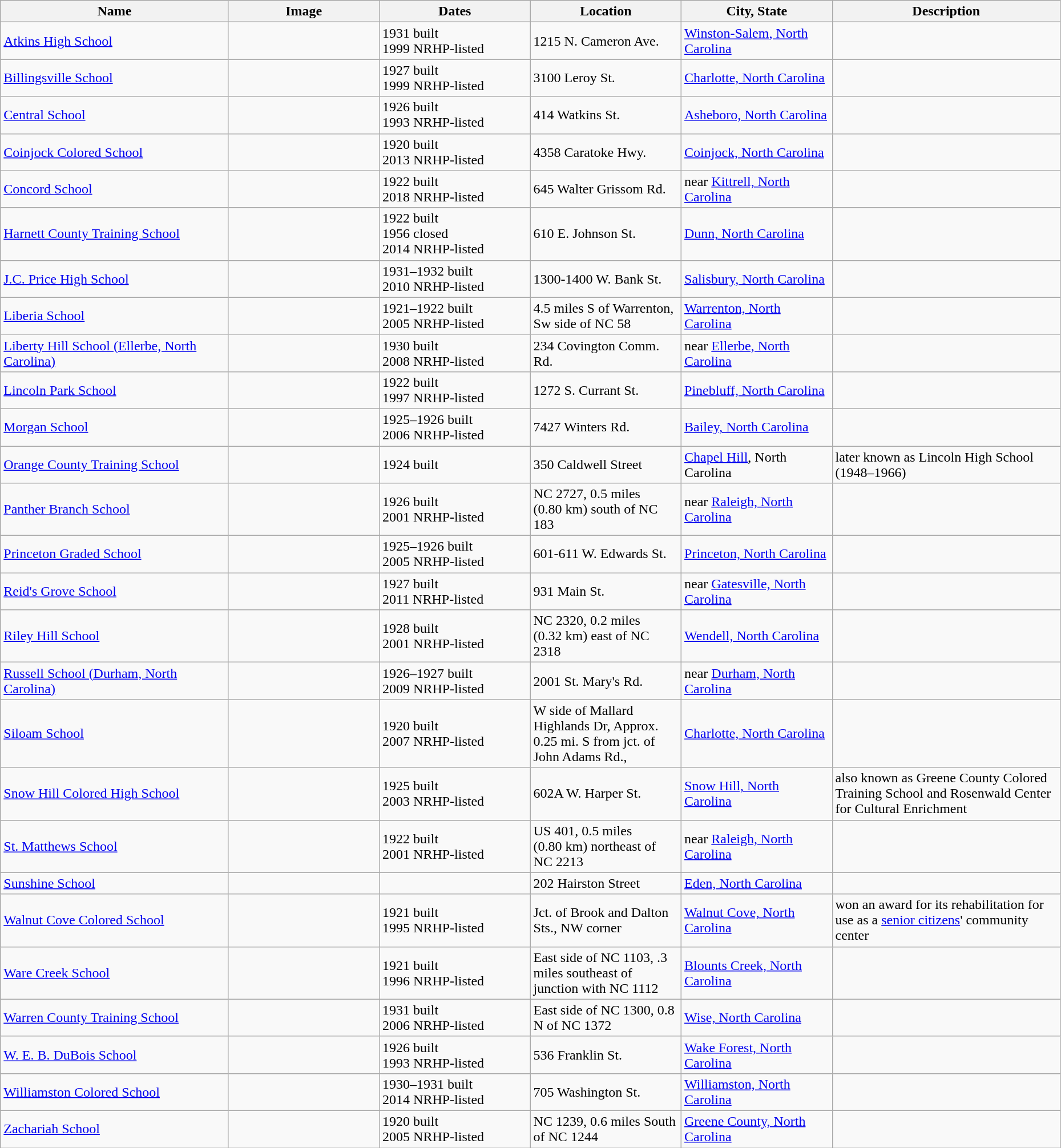<table class="wikitable sortable" style="width:98%">
<tr>
<th style="width: 200px"><strong>Name</strong></th>
<th class="unsortable" style="width: 130px"><strong>Image</strong></th>
<th style="width: 130px"><strong>Dates</strong></th>
<th style="width: 130px"><strong>Location</strong></th>
<th style="width: 130px"><strong>City, State</strong></th>
<th class="unsortable" style="width: 200px"><strong>Description</strong></th>
</tr>
<tr>
<td><a href='#'>Atkins High School</a></td>
<td></td>
<td>1931 built<br>1999 NRHP-listed</td>
<td>1215 N. Cameron Ave.<br><small></small></td>
<td><a href='#'>Winston-Salem, North Carolina</a></td>
<td></td>
</tr>
<tr>
<td><a href='#'>Billingsville School</a></td>
<td></td>
<td>1927 built<br>1999 NRHP-listed</td>
<td>3100 Leroy St.<br><small></small></td>
<td><a href='#'>Charlotte, North Carolina</a></td>
<td></td>
</tr>
<tr ->
<td><a href='#'>Central School</a></td>
<td></td>
<td>1926 built<br>1993 NRHP-listed</td>
<td>414 Watkins St.<br><small></small></td>
<td><a href='#'>Asheboro, North Carolina</a></td>
<td></td>
</tr>
<tr>
<td><a href='#'>Coinjock Colored School</a></td>
<td></td>
<td>1920 built<br>2013 NRHP-listed</td>
<td>4358 Caratoke Hwy.<br><small></small></td>
<td><a href='#'>Coinjock, North Carolina</a></td>
<td></td>
</tr>
<tr>
<td><a href='#'>Concord School</a></td>
<td></td>
<td>1922 built<br>2018 NRHP-listed</td>
<td>645 Walter Grissom Rd.<br><small></small></td>
<td>near <a href='#'>Kittrell, North Carolina</a></td>
<td></td>
</tr>
<tr>
<td><a href='#'>Harnett County Training School</a></td>
<td></td>
<td>1922 built<br>1956 closed<br>2014 NRHP-listed</td>
<td>610 E. Johnson St. <br><small></small></td>
<td><a href='#'>Dunn, North Carolina</a></td>
<td></td>
</tr>
<tr>
<td><a href='#'>J.C. Price High School</a></td>
<td></td>
<td>1931–1932 built<br>2010 NRHP-listed</td>
<td>1300-1400 W. Bank St.<br><small></small></td>
<td><a href='#'>Salisbury, North Carolina</a></td>
<td></td>
</tr>
<tr>
<td><a href='#'>Liberia School</a></td>
<td></td>
<td>1921–1922 built<br>2005 NRHP-listed</td>
<td>4.5 miles S of Warrenton, Sw side of NC 58<br><small></small></td>
<td><a href='#'>Warrenton, North Carolina</a></td>
<td></td>
</tr>
<tr>
<td><a href='#'>Liberty Hill School (Ellerbe, North Carolina)</a></td>
<td></td>
<td>1930 built<br>2008 NRHP-listed</td>
<td>234 Covington Comm. Rd.<br><small></small></td>
<td>near <a href='#'>Ellerbe, North Carolina</a></td>
<td></td>
</tr>
<tr>
<td><a href='#'>Lincoln Park School</a></td>
<td></td>
<td>1922 built<br>1997 NRHP-listed</td>
<td>1272 S. Currant St.<br><small></small></td>
<td><a href='#'>Pinebluff, North Carolina</a></td>
<td></td>
</tr>
<tr ->
<td><a href='#'>Morgan School</a></td>
<td></td>
<td>1925–1926 built<br>2006 NRHP-listed</td>
<td>7427 Winters Rd.<br><small></small></td>
<td><a href='#'>Bailey, North Carolina</a></td>
<td></td>
</tr>
<tr>
<td><a href='#'>Orange County Training School</a></td>
<td></td>
<td>1924 built</td>
<td>350 Caldwell Street</td>
<td><a href='#'>Chapel Hill</a>, North Carolina</td>
<td>later known as Lincoln High School (1948–1966)</td>
</tr>
<tr>
<td><a href='#'>Panther Branch School</a></td>
<td></td>
<td>1926 built<br>2001 NRHP-listed</td>
<td>NC 2727, 0.5 miles (0.80 km) south of NC 183<br><small></small></td>
<td>near <a href='#'>Raleigh, North Carolina</a></td>
<td></td>
</tr>
<tr>
<td><a href='#'>Princeton Graded School</a></td>
<td></td>
<td>1925–1926 built<br>2005 NRHP-listed</td>
<td>601-611 W. Edwards St.<br><small></small></td>
<td><a href='#'>Princeton, North Carolina</a></td>
<td></td>
</tr>
<tr>
<td><a href='#'>Reid's Grove School</a></td>
<td></td>
<td>1927 built<br>2011 NRHP-listed</td>
<td>931 Main St.<br><small></small></td>
<td>near <a href='#'>Gatesville, North Carolina</a></td>
<td></td>
</tr>
<tr>
<td><a href='#'>Riley Hill School</a></td>
<td></td>
<td>1928 built<br>2001 NRHP-listed</td>
<td>NC 2320, 0.2 miles (0.32 km) east of NC 2318<br><small></small></td>
<td><a href='#'>Wendell, North Carolina</a></td>
<td></td>
</tr>
<tr>
<td><a href='#'>Russell School (Durham, North Carolina)</a></td>
<td></td>
<td>1926–1927 built<br>2009 NRHP-listed</td>
<td>2001 St. Mary's Rd.<br><small></small></td>
<td>near <a href='#'>Durham, North Carolina</a></td>
<td></td>
</tr>
<tr>
<td><a href='#'>Siloam School</a></td>
<td></td>
<td>1920 built<br>2007 NRHP-listed</td>
<td>W side of Mallard Highlands Dr, Approx. 0.25 mi. S from jct. of John Adams Rd.,<br><small></small></td>
<td><a href='#'>Charlotte, North Carolina</a></td>
<td></td>
</tr>
<tr>
<td><a href='#'>Snow Hill Colored High School</a></td>
<td></td>
<td>1925 built<br>2003 NRHP-listed</td>
<td>602A W. Harper St.<br><small></small></td>
<td><a href='#'>Snow Hill, North Carolina</a></td>
<td>also known as Greene County Colored Training School and Rosenwald Center for Cultural Enrichment</td>
</tr>
<tr>
<td><a href='#'>St. Matthews School</a></td>
<td></td>
<td>1922 built<br>2001 NRHP-listed</td>
<td>US 401, 0.5 miles (0.80 km) northeast of NC 2213<br><small></small></td>
<td>near <a href='#'>Raleigh, North Carolina</a></td>
<td></td>
</tr>
<tr>
<td><a href='#'>Sunshine School</a></td>
<td></td>
<td></td>
<td>202 Hairston Street</td>
<td><a href='#'>Eden, North Carolina</a></td>
<td></td>
</tr>
<tr>
<td><a href='#'>Walnut Cove Colored School</a></td>
<td></td>
<td>1921 built<br>1995 NRHP-listed</td>
<td>Jct. of Brook and Dalton Sts., NW corner<br><small></small></td>
<td><a href='#'>Walnut Cove, North Carolina</a></td>
<td>won an award for its rehabilitation for use as a <a href='#'>senior citizens</a>' community center</td>
</tr>
<tr>
<td><a href='#'>Ware Creek School</a></td>
<td></td>
<td>1921 built<br>1996 NRHP-listed</td>
<td>East side of NC 1103, .3 miles southeast of junction with NC 1112<br><small></small></td>
<td><a href='#'>Blounts Creek, North Carolina</a></td>
<td></td>
</tr>
<tr>
<td><a href='#'>Warren County Training School</a></td>
<td></td>
<td>1931 built<br>2006 NRHP-listed</td>
<td>East side of NC 1300, 0.8 N of NC 1372<br><small></small></td>
<td><a href='#'>Wise, North Carolina</a></td>
<td></td>
</tr>
<tr>
<td><a href='#'>W. E. B. DuBois School</a></td>
<td></td>
<td>1926 built<br>1993 NRHP-listed</td>
<td>536 Franklin St.<br><small></small></td>
<td><a href='#'>Wake Forest, North Carolina</a></td>
<td></td>
</tr>
<tr>
<td><a href='#'>Williamston Colored School</a></td>
<td></td>
<td>1930–1931 built<br>2014 NRHP-listed</td>
<td>705 Washington St.<br><small></small></td>
<td><a href='#'>Williamston, North Carolina</a></td>
<td></td>
</tr>
<tr>
<td><a href='#'>Zachariah School</a></td>
<td></td>
<td>1920 built<br>2005 NRHP-listed</td>
<td>NC 1239, 0.6 miles South of NC 1244<br><small></small></td>
<td><a href='#'>Greene County, North Carolina</a></td>
<td></td>
</tr>
</table>
